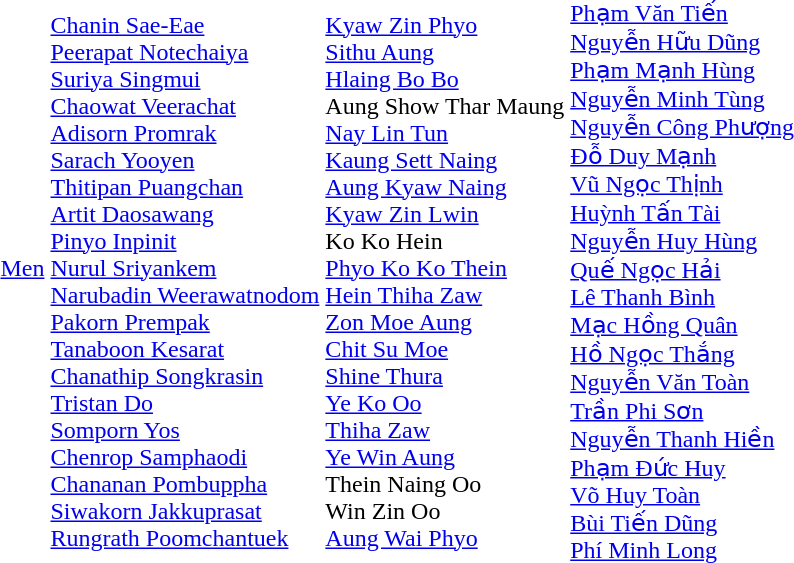<table>
<tr>
<td><a href='#'>Men</a></td>
<td><br><a href='#'>Chanin Sae-Eae</a><br><a href='#'>Peerapat Notechaiya</a><br><a href='#'>Suriya Singmui</a><br><a href='#'>Chaowat Veerachat</a><br><a href='#'>Adisorn Promrak</a><br><a href='#'>Sarach Yooyen</a><br><a href='#'>Thitipan Puangchan</a><br><a href='#'>Artit Daosawang</a><br><a href='#'>Pinyo Inpinit</a><br><a href='#'>Nurul Sriyankem</a><br><a href='#'>Narubadin Weerawatnodom</a><br><a href='#'>Pakorn Prempak</a><br><a href='#'>Tanaboon Kesarat</a><br><a href='#'>Chanathip Songkrasin</a><br><a href='#'>Tristan Do</a><br><a href='#'>Somporn Yos</a><br><a href='#'>Chenrop Samphaodi</a><br><a href='#'>Chananan Pombuppha</a><br><a href='#'>Siwakorn Jakkuprasat</a><br><a href='#'>Rungrath Poomchantuek</a></td>
<td><br><a href='#'>Kyaw Zin Phyo</a><br><a href='#'>Sithu Aung</a><br><a href='#'>Hlaing Bo Bo</a><br>Aung Show Thar Maung<br><a href='#'>Nay Lin Tun</a><br><a href='#'>Kaung Sett Naing</a><br><a href='#'>Aung Kyaw Naing</a><br><a href='#'>Kyaw Zin Lwin</a><br>Ko Ko Hein<br><a href='#'>Phyo Ko Ko Thein</a><br><a href='#'>Hein Thiha Zaw</a><br><a href='#'>Zon Moe Aung</a><br><a href='#'>Chit Su Moe</a><br><a href='#'>Shine Thura</a><br><a href='#'>Ye Ko Oo</a><br><a href='#'>Thiha Zaw</a><br><a href='#'>Ye Win Aung</a><br>Thein Naing Oo<br>Win Zin Oo<br><a href='#'>Aung Wai Phyo</a></td>
<td><br><a href='#'>Phạm Văn Tiến</a><br><a href='#'>Nguyễn Hữu Dũng</a><br><a href='#'>Phạm Mạnh Hùng</a><br><a href='#'>Nguyễn Minh Tùng</a><br><a href='#'>Nguyễn Công Phượng</a><br><a href='#'>Đỗ Duy Mạnh</a><br><a href='#'>Vũ Ngọc Thịnh</a><br><a href='#'>Huỳnh Tấn Tài</a><br><a href='#'>Nguyễn Huy Hùng</a><br><a href='#'>Quế Ngọc Hải</a><br><a href='#'>Lê Thanh Bình</a><br><a href='#'>Mạc Hồng Quân</a><br><a href='#'>Hồ Ngọc Thắng</a><br><a href='#'>Nguyễn Văn Toàn</a><br><a href='#'>Trần Phi Sơn</a><br><a href='#'>Nguyễn Thanh Hiền</a><br><a href='#'>Phạm Đức Huy</a><br><a href='#'>Võ Huy Toàn</a><br><a href='#'>Bùi Tiến Dũng</a><br><a href='#'>Phí Minh Long</a></td>
</tr>
</table>
